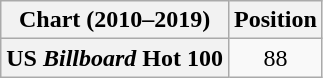<table class="wikitable plainrowheaders" style="text-align:center">
<tr>
<th scope="col">Chart (2010–2019)</th>
<th scope="col">Position</th>
</tr>
<tr>
<th scope="row">US <em>Billboard</em> Hot 100</th>
<td>88</td>
</tr>
</table>
